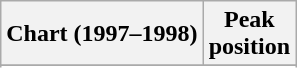<table class="wikitable sortable">
<tr>
<th align="left">Chart (1997–1998)</th>
<th align="center">Peak<br>position</th>
</tr>
<tr>
</tr>
<tr>
</tr>
</table>
